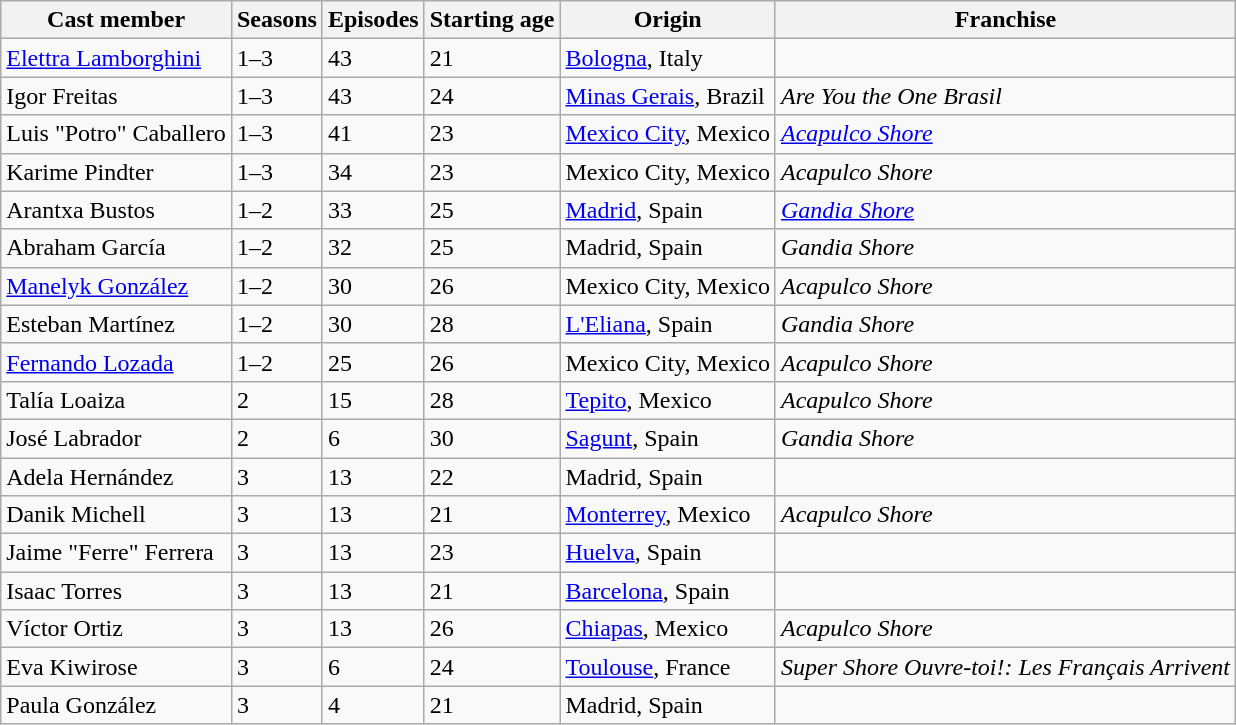<table class="wikitable sortable">
<tr>
<th>Cast member</th>
<th>Seasons</th>
<th>Episodes</th>
<th>Starting age</th>
<th>Origin</th>
<th>Franchise</th>
</tr>
<tr>
<td><a href='#'>Elettra Lamborghini</a></td>
<td>1–3</td>
<td>43</td>
<td>21</td>
<td><a href='#'>Bologna</a>, Italy</td>
<td></td>
</tr>
<tr>
<td>Igor Freitas</td>
<td>1–3</td>
<td>43</td>
<td>24</td>
<td><a href='#'>Minas Gerais</a>, Brazil</td>
<td><em>Are You the One Brasil</em></td>
</tr>
<tr>
<td>Luis "Potro" Caballero</td>
<td>1–3</td>
<td>41</td>
<td>23</td>
<td><a href='#'>Mexico City</a>, Mexico</td>
<td><em><a href='#'>Acapulco Shore</a></em></td>
</tr>
<tr>
<td>Karime Pindter</td>
<td>1–3</td>
<td>34</td>
<td>23</td>
<td>Mexico City, Mexico</td>
<td><em>Acapulco Shore</em></td>
</tr>
<tr>
<td>Arantxa Bustos</td>
<td>1–2</td>
<td>33</td>
<td>25</td>
<td><a href='#'>Madrid</a>, Spain</td>
<td><em><a href='#'>Gandia Shore</a></em></td>
</tr>
<tr>
<td>Abraham García</td>
<td>1–2</td>
<td>32</td>
<td>25</td>
<td>Madrid, Spain</td>
<td><em>Gandia Shore</em></td>
</tr>
<tr>
<td><a href='#'>Manelyk González</a></td>
<td>1–2</td>
<td>30</td>
<td>26</td>
<td>Mexico City, Mexico</td>
<td><em>Acapulco Shore</em></td>
</tr>
<tr>
<td>Esteban Martínez</td>
<td>1–2</td>
<td>30</td>
<td>28</td>
<td><a href='#'>L'Eliana</a>, Spain</td>
<td><em>Gandia Shore</em></td>
</tr>
<tr>
<td><a href='#'>Fernando Lozada</a></td>
<td>1–2</td>
<td>25</td>
<td>26</td>
<td>Mexico City, Mexico</td>
<td><em>Acapulco Shore</em></td>
</tr>
<tr>
<td>Talía Loaiza</td>
<td>2</td>
<td>15</td>
<td>28</td>
<td><a href='#'>Tepito</a>, Mexico</td>
<td><em>Acapulco Shore</em></td>
</tr>
<tr>
<td>José Labrador</td>
<td>2</td>
<td>6</td>
<td>30</td>
<td><a href='#'>Sagunt</a>, Spain</td>
<td><em>Gandia Shore</em></td>
</tr>
<tr>
<td>Adela Hernández</td>
<td>3</td>
<td>13</td>
<td>22</td>
<td>Madrid, Spain</td>
<td></td>
</tr>
<tr>
<td>Danik Michell</td>
<td>3</td>
<td>13</td>
<td>21</td>
<td><a href='#'>Monterrey</a>, Mexico</td>
<td><em>Acapulco Shore</em></td>
</tr>
<tr>
<td>Jaime "Ferre" Ferrera</td>
<td>3</td>
<td>13</td>
<td>23</td>
<td><a href='#'>Huelva</a>, Spain</td>
<td></td>
</tr>
<tr>
<td>Isaac Torres</td>
<td>3</td>
<td>13</td>
<td>21</td>
<td><a href='#'>Barcelona</a>, Spain</td>
<td></td>
</tr>
<tr>
<td>Víctor Ortiz</td>
<td>3</td>
<td>13</td>
<td>26</td>
<td><a href='#'>Chiapas</a>, Mexico</td>
<td><em>Acapulco Shore</em></td>
</tr>
<tr>
<td>Eva Kiwirose</td>
<td>3</td>
<td>6</td>
<td>24</td>
<td><a href='#'>Toulouse</a>, France</td>
<td><em>Super Shore Ouvre-toi!: Les Français Arrivent</em></td>
</tr>
<tr>
<td>Paula González</td>
<td>3</td>
<td>4</td>
<td>21</td>
<td>Madrid, Spain</td>
<td></td>
</tr>
</table>
